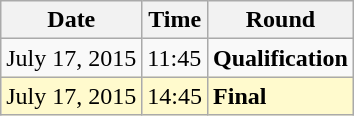<table class="wikitable">
<tr>
<th>Date</th>
<th>Time</th>
<th>Round</th>
</tr>
<tr>
<td>July 17, 2015</td>
<td>11:45</td>
<td><strong>Qualification</strong></td>
</tr>
<tr style=background:lemonchiffon>
<td>July 17, 2015</td>
<td>14:45</td>
<td><strong>Final</strong></td>
</tr>
</table>
